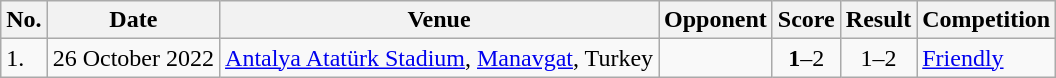<table class="wikitable">
<tr>
<th>No.</th>
<th>Date</th>
<th>Venue</th>
<th>Opponent</th>
<th>Score</th>
<th>Result</th>
<th>Competition</th>
</tr>
<tr>
<td>1.</td>
<td>26 October 2022</td>
<td><a href='#'>Antalya Atatürk Stadium</a>, <a href='#'>Manavgat</a>, Turkey</td>
<td></td>
<td align=center><strong>1</strong>–2</td>
<td align=center>1–2</td>
<td><a href='#'>Friendly</a></td>
</tr>
</table>
